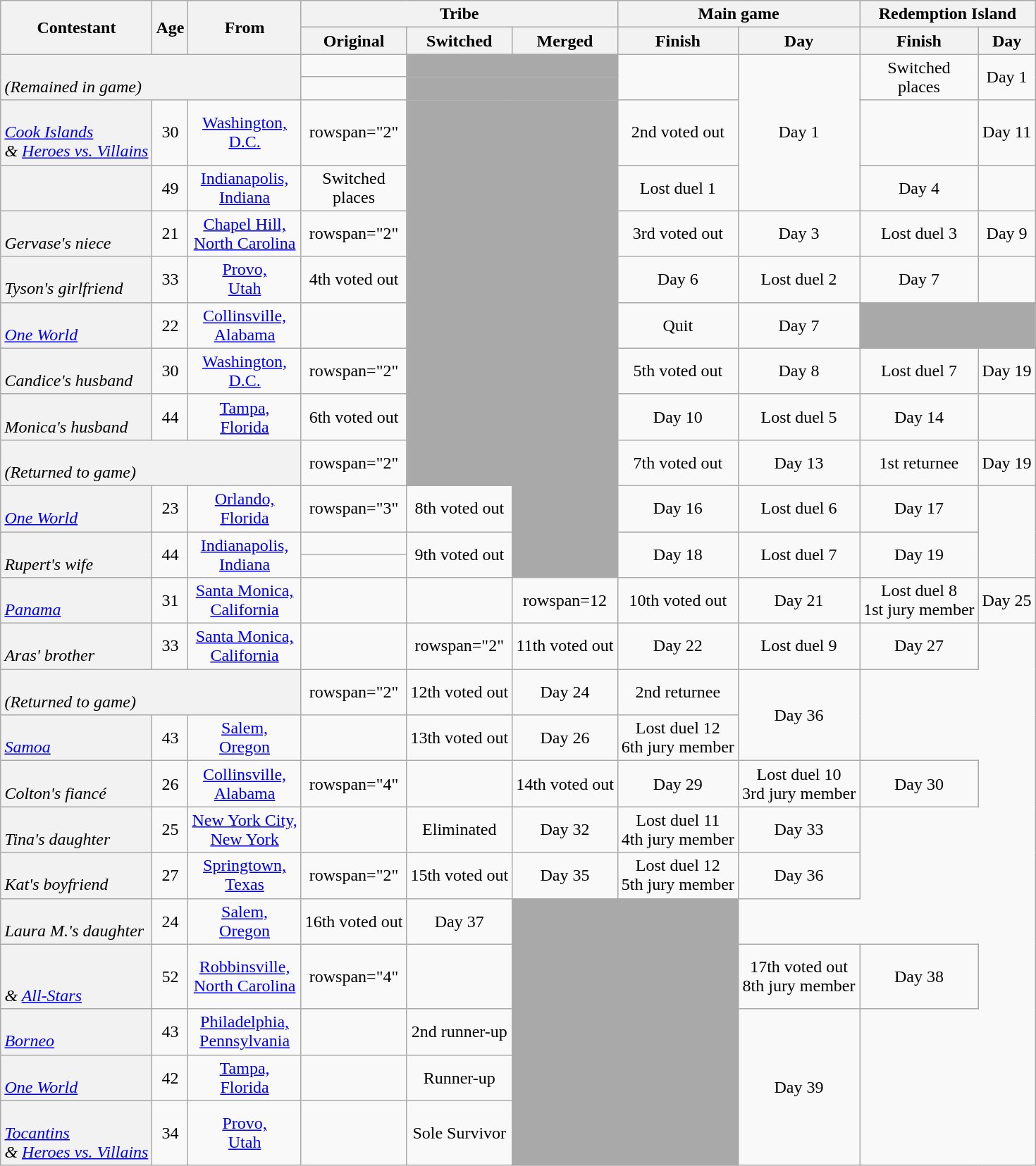<table class="wikitable sortable" style="margin:auto; text-align:center">
<tr>
<th rowspan="2" scope="col">Contestant</th>
<th rowspan="2" scope="col">Age</th>
<th rowspan="2" scope="col" class=unsortable>From</th>
<th colspan="3" scope="colgroup">Tribe</th>
<th colspan="2" scope="colgroup">Main game</th>
<th colspan="2" scope="col" class="unsortable">Redemption Island</th>
</tr>
<tr>
<th scope="col">Original</th>
<th scope="col" class=unsortable>Switched</th>
<th scope="col" class=unsortable>Merged</th>
<th scope="col" class=unsortable>Finish</th>
<th scope="col" class=unsortable>Day</th>
<th scope="col" class=unsortable>Finish</th>
<th scope="col" class=unsortable>Day</th>
</tr>
<tr>
<th colspan="3" rowspan="2" scope="row" style="text-align:left;font-weight:normal"><em></em><br><em>(Remained in game)</em></th>
<td></td>
<td bgcolor="darkgray"></td>
<td bgcolor="darkgray"></td>
<td rowspan="2"></td>
<td rowspan="4">Day 1</td>
<td rowspan="2">Switched<br>places</td>
<td rowspan="2">Day 1</td>
</tr>
<tr>
<td></td>
<td colspan="2" bgcolor="darkgray"></td>
</tr>
<tr>
<th scope="row" style="text-align:left;font-weight:normal"><strong></strong><br><em><a href='#'>Cook Islands</a><br>& <a href='#'>Heroes vs. Villains</a></em></th>
<td>30</td>
<td><a href='#'>Washington,<br>D.C.</a></td>
<td>rowspan="2" </td>
<td rowspan="8" bgcolor="darkgray"></td>
<td rowspan="11" bgcolor="darkgray"></td>
<td>2nd voted out</td>
<td></td>
<td>Day 11</td>
</tr>
<tr>
<th scope="row" style="text-align:left;font-weight:normal"><strong></strong><br></th>
<td>49</td>
<td><a href='#'>Indianapolis,<br>Indiana</a></td>
<td>Switched<br>places</td>
<td>Lost duel 1</td>
<td>Day 4</td>
</tr>
<tr>
<th scope="row" style="text-align:left;font-weight:normal"><strong></strong><br><em>Gervase's niece</em></th>
<td>21</td>
<td><a href='#'>Chapel Hill,<br>North Carolina</a></td>
<td>rowspan="2" </td>
<td>3rd voted out</td>
<td>Day 3</td>
<td>Lost duel 3</td>
<td>Day 9</td>
</tr>
<tr>
<th scope="row" style="text-align:left;font-weight:normal"><strong></strong><br><em>Tyson's girlfriend</em></th>
<td>33</td>
<td><a href='#'>Provo,<br>Utah</a></td>
<td>4th voted out</td>
<td>Day 6</td>
<td>Lost duel 2</td>
<td>Day 7</td>
</tr>
<tr>
<th scope="row" style="text-align:left;font-weight:normal"><strong></strong><br><em><a href='#'>One World</a></em></th>
<td>22</td>
<td><a href='#'>Collinsville,<br>Alabama</a></td>
<td></td>
<td>Quit</td>
<td>Day 7</td>
<td colspan="2" bgcolor="darkgray"></td>
</tr>
<tr>
<th scope="row" style="text-align:left;font-weight:normal"><strong></strong><br><em>Candice's husband</em></th>
<td>30</td>
<td><a href='#'>Washington,<br>D.C.</a></td>
<td>rowspan="2" </td>
<td>5th voted out</td>
<td>Day 8</td>
<td>Lost duel 7</td>
<td>Day 19</td>
</tr>
<tr>
<th scope="row" style="text-align:left;font-weight:normal"><strong></strong><br><em>Monica's husband</em></th>
<td>44</td>
<td><a href='#'>Tampa,<br>Florida</a></td>
<td>6th voted out</td>
<td>Day 10</td>
<td>Lost duel 5</td>
<td>Day 14</td>
</tr>
<tr>
<th colspan="3" scope="row" style="text-align:left;font-weight:normal"><em></em><br><em>(Returned to game)</em></th>
<td>rowspan="2" </td>
<td>7th voted out</td>
<td>Day 13</td>
<td>1st returnee</td>
<td>Day 19</td>
</tr>
<tr>
<th scope="row" style="text-align:left;font-weight:normal"><strong></strong><br><em><a href='#'>One World</a></em></th>
<td>23</td>
<td><a href='#'>Orlando,<br>Florida</a></td>
<td>rowspan="3" </td>
<td>8th voted out</td>
<td>Day 16</td>
<td>Lost duel 6</td>
<td>Day 17</td>
</tr>
<tr>
<th scope="row" rowspan="2" style="text-align:left;font-weight:normal"><strong></strong><br><em>Rupert's wife</em></th>
<td rowspan="2">44</td>
<td rowspan="2"><a href='#'>Indianapolis,<br>Indiana</a></td>
<td></td>
<td rowspan="2">9th voted out</td>
<td rowspan="2">Day 18</td>
<td rowspan="2">Lost duel 7</td>
<td rowspan="2">Day 19</td>
</tr>
<tr>
<td></td>
</tr>
<tr>
<th scope="row" style="text-align:left;font-weight:normal"><strong></strong><br><em><a href='#'>Panama</a></em></th>
<td>31</td>
<td><a href='#'>Santa Monica,<br>California</a></td>
<td></td>
<td></td>
<td>rowspan=12 </td>
<td>10th voted out</td>
<td>Day 21</td>
<td>Lost duel 8<br>1st jury member</td>
<td>Day 25</td>
</tr>
<tr>
<th scope="row" style="text-align:left;font-weight:normal"><strong></strong><br><em>Aras' brother</em></th>
<td>33</td>
<td><a href='#'>Santa Monica,<br>California</a></td>
<td></td>
<td>rowspan="2" </td>
<td>11th voted out</td>
<td>Day 22</td>
<td>Lost duel 9<br></td>
<td>Day 27</td>
</tr>
<tr>
<th colspan="3" scope="row" style="text-align:left;font-weight:normal"><em></em><br><em>(Returned to game)</em></th>
<td>rowspan="2" </td>
<td>12th voted out</td>
<td>Day 24</td>
<td>2nd returnee</td>
<td rowspan="2">Day 36</td>
</tr>
<tr>
<th scope="row" style="text-align:left;font-weight:normal"><strong></strong><br><em><a href='#'>Samoa</a></em></th>
<td>43</td>
<td><a href='#'>Salem,<br>Oregon</a></td>
<td></td>
<td>13th voted out</td>
<td>Day 26</td>
<td>Lost duel 12<br>6th jury member</td>
</tr>
<tr>
<th scope="row" style="text-align:left;font-weight:normal"><strong></strong><br><em>Colton's fiancé</em></th>
<td>26</td>
<td><a href='#'>Collinsville,<br>Alabama</a></td>
<td>rowspan="4" </td>
<td></td>
<td>14th voted out</td>
<td>Day 29</td>
<td>Lost duel 10<br>3rd jury member</td>
<td>Day 30</td>
</tr>
<tr>
<th scope="row" style="text-align:left;font-weight:normal"><strong></strong><br><em>Tina's daughter</em></th>
<td>25</td>
<td><a href='#'>New York City,<br>New York</a></td>
<td></td>
<td>Eliminated</td>
<td>Day 32</td>
<td>Lost duel 11<br>4th jury member</td>
<td>Day 33</td>
</tr>
<tr>
<th scope="row" style="text-align:left;font-weight:normal"><strong></strong><br><em>Kat's boyfriend</em></th>
<td>27</td>
<td><a href='#'>Springtown,<br>Texas</a></td>
<td>rowspan="2" </td>
<td>15th voted out</td>
<td>Day 35</td>
<td>Lost duel 12<br>5th jury member</td>
<td>Day 36</td>
</tr>
<tr>
<th scope="row" style="text-align:left;font-weight:normal"><strong></strong><br><em>Laura M.'s daughter</em></th>
<td>24</td>
<td><a href='#'>Salem,<br>Oregon</a></td>
<td>16th voted out<br></td>
<td>Day 37</td>
<td colspan="2" rowspan="5" bgcolor="darkgray"></td>
</tr>
<tr>
<th scope="row" style="text-align:left;font-weight:normal"><strong></strong><br><em><a href='#'></a><br>& <a href='#'>All-Stars</a></em></th>
<td>52</td>
<td><a href='#'>Robbinsville,<br>North Carolina</a></td>
<td>rowspan="4" </td>
<td></td>
<td>17th voted out<br>8th jury member</td>
<td>Day 38</td>
</tr>
<tr>
<th scope="row" style="text-align:left;font-weight:normal"><strong></strong><br><em><a href='#'>Borneo</a></em></th>
<td>43</td>
<td><a href='#'>Philadelphia,<br>Pennsylvania</a></td>
<td></td>
<td>2nd runner-up</td>
<td rowspan="3">Day 39</td>
</tr>
<tr>
<th scope="row" style="text-align:left;font-weight:normal"><strong></strong><br><em><a href='#'>One World</a></em></th>
<td>42</td>
<td><a href='#'>Tampa,<br>Florida</a></td>
<td></td>
<td>Runner-up</td>
</tr>
<tr>
<th scope="row" style="text-align:left;font-weight:normal"><strong></strong><br><em><a href='#'>Tocantins</a><br>& <a href='#'>Heroes vs. Villains</a></em></th>
<td>34</td>
<td><a href='#'>Provo,<br>Utah</a></td>
<td></td>
<td>Sole Survivor</td>
</tr>
</table>
